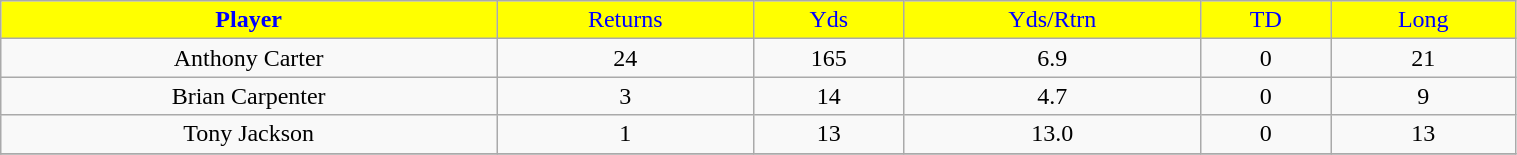<table class="wikitable" width="80%">
<tr align="center"  style="background:yellow;color:blue;">
<td><strong>Player</strong></td>
<td>Returns</td>
<td>Yds</td>
<td>Yds/Rtrn</td>
<td>TD</td>
<td>Long</td>
</tr>
<tr align="center" bgcolor="">
<td>Anthony Carter</td>
<td>24</td>
<td>165</td>
<td>6.9</td>
<td>0</td>
<td>21</td>
</tr>
<tr align="center" bgcolor="">
<td>Brian Carpenter</td>
<td>3</td>
<td>14</td>
<td>4.7</td>
<td>0</td>
<td>9</td>
</tr>
<tr align="center" bgcolor="">
<td>Tony Jackson</td>
<td>1</td>
<td>13</td>
<td>13.0</td>
<td>0</td>
<td>13</td>
</tr>
<tr align="center" bgcolor="">
</tr>
</table>
